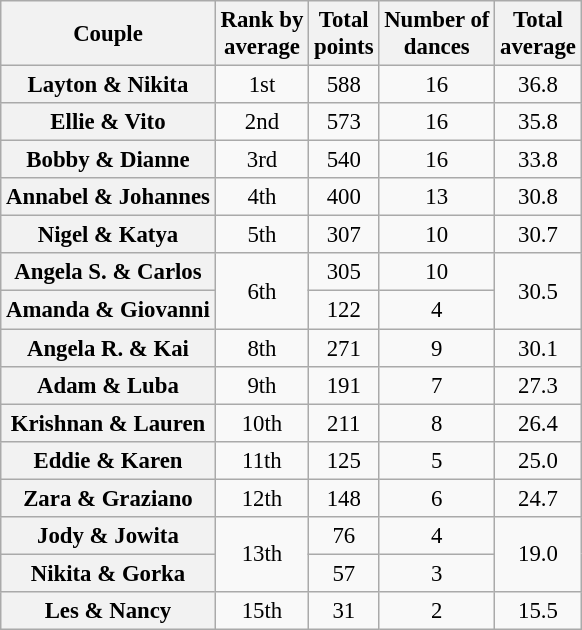<table class="wikitable sortable" style="text-align:center; font-size:95%">
<tr>
<th scope="col">Couple</th>
<th scope="col">Rank by<br>average</th>
<th scope="col">Total<br>points</th>
<th scope="col">Number of<br>dances</th>
<th scope="col">Total<br>average</th>
</tr>
<tr>
<th scope="row">Layton & Nikita</th>
<td>1st</td>
<td>588</td>
<td>16</td>
<td>36.8</td>
</tr>
<tr>
<th scope="row">Ellie & Vito</th>
<td>2nd</td>
<td>573</td>
<td>16</td>
<td>35.8</td>
</tr>
<tr>
<th scope="row">Bobby & Dianne</th>
<td>3rd</td>
<td>540</td>
<td>16</td>
<td>33.8</td>
</tr>
<tr>
<th scope="row">Annabel & Johannes</th>
<td>4th</td>
<td>400</td>
<td>13</td>
<td>30.8</td>
</tr>
<tr>
<th scope="row">Nigel & Katya</th>
<td>5th</td>
<td>307</td>
<td>10</td>
<td>30.7</td>
</tr>
<tr>
<th scope="row">Angela S. & Carlos</th>
<td rowspan=2>6th</td>
<td>305</td>
<td>10</td>
<td rowspan=2>30.5</td>
</tr>
<tr>
<th scope="row">Amanda & Giovanni</th>
<td>122</td>
<td>4</td>
</tr>
<tr>
<th scope="row">Angela R. & Kai</th>
<td>8th</td>
<td>271</td>
<td>9</td>
<td>30.1</td>
</tr>
<tr>
<th scope="row">Adam & Luba</th>
<td>9th</td>
<td>191</td>
<td>7</td>
<td>27.3</td>
</tr>
<tr>
<th scope="row">Krishnan & Lauren</th>
<td>10th</td>
<td>211</td>
<td>8</td>
<td>26.4</td>
</tr>
<tr>
<th scope="row">Eddie & Karen</th>
<td>11th</td>
<td>125</td>
<td>5</td>
<td>25.0</td>
</tr>
<tr>
<th scope="row">Zara & Graziano</th>
<td>12th</td>
<td>148</td>
<td>6</td>
<td>24.7</td>
</tr>
<tr>
<th scope="row">Jody & Jowita</th>
<td rowspan="2">13th</td>
<td>76</td>
<td>4</td>
<td rowspan="2">19.0</td>
</tr>
<tr>
<th scope="row">Nikita & Gorka</th>
<td>57</td>
<td>3</td>
</tr>
<tr>
<th scope="row">Les & Nancy</th>
<td>15th</td>
<td>31</td>
<td>2</td>
<td>15.5</td>
</tr>
</table>
